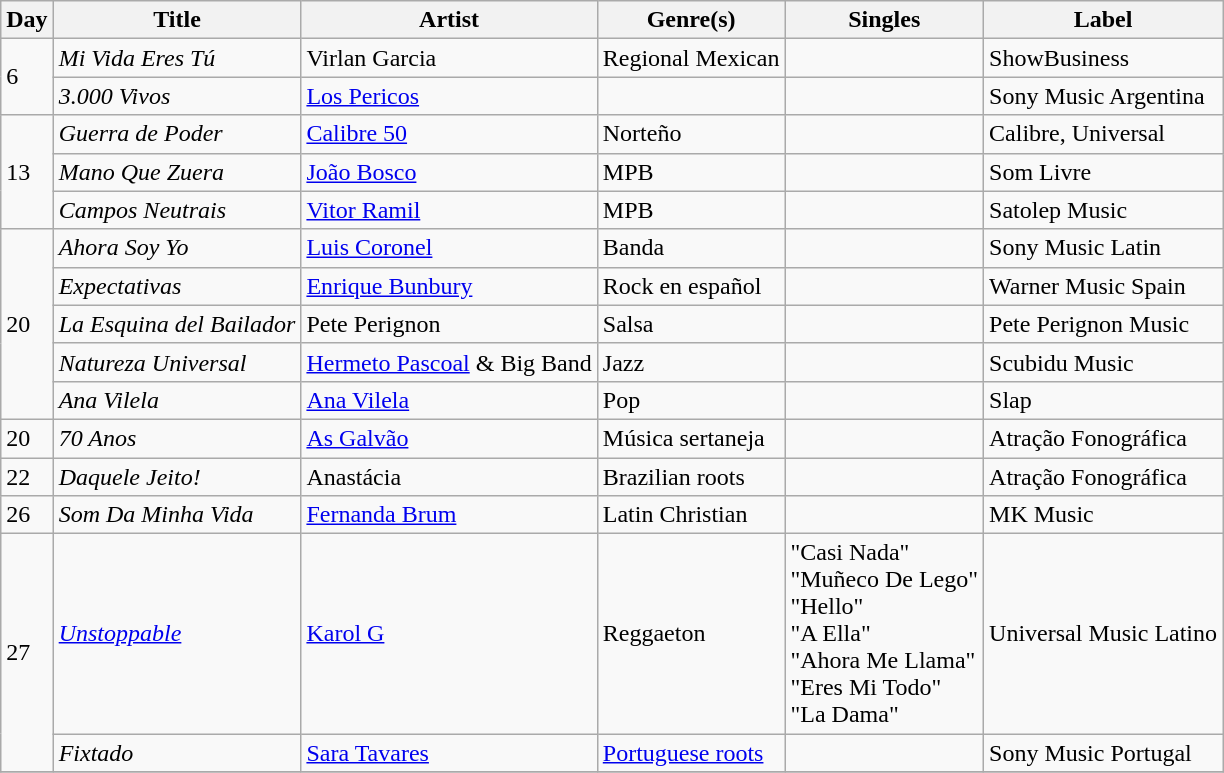<table class="wikitable sortable" style="text-align: left;">
<tr>
<th>Day</th>
<th>Title</th>
<th>Artist</th>
<th>Genre(s)</th>
<th>Singles</th>
<th>Label</th>
</tr>
<tr>
<td rowspan="2">6</td>
<td><em>Mi Vida Eres Tú</em></td>
<td>Virlan Garcia</td>
<td>Regional Mexican</td>
<td></td>
<td>ShowBusiness</td>
</tr>
<tr>
<td><em>3.000 Vivos</em></td>
<td><a href='#'>Los Pericos</a></td>
<td></td>
<td></td>
<td>Sony Music Argentina</td>
</tr>
<tr>
<td rowspan="3">13</td>
<td><em>Guerra de Poder</em></td>
<td><a href='#'>Calibre 50</a></td>
<td>Norteño</td>
<td></td>
<td>Calibre, Universal</td>
</tr>
<tr>
<td><em>Mano Que Zuera</em></td>
<td><a href='#'>João Bosco</a></td>
<td>MPB</td>
<td></td>
<td>Som Livre</td>
</tr>
<tr>
<td><em>Campos Neutrais</em></td>
<td><a href='#'>Vitor Ramil</a></td>
<td>MPB</td>
<td></td>
<td>Satolep Music</td>
</tr>
<tr>
<td rowspan="5">20</td>
<td><em>Ahora Soy Yo</em></td>
<td><a href='#'>Luis Coronel</a></td>
<td>Banda</td>
<td></td>
<td>Sony Music Latin</td>
</tr>
<tr>
<td><em>Expectativas</em></td>
<td><a href='#'>Enrique Bunbury</a></td>
<td>Rock en español</td>
<td></td>
<td>Warner Music Spain</td>
</tr>
<tr>
<td><em>La Esquina del Bailador</em></td>
<td>Pete Perignon</td>
<td>Salsa</td>
<td></td>
<td>Pete Perignon Music</td>
</tr>
<tr>
<td><em>Natureza Universal</em></td>
<td><a href='#'>Hermeto Pascoal</a> & Big Band</td>
<td>Jazz</td>
<td></td>
<td>Scubidu Music</td>
</tr>
<tr>
<td><em>Ana Vilela</em></td>
<td><a href='#'>Ana Vilela</a></td>
<td>Pop</td>
<td></td>
<td>Slap</td>
</tr>
<tr>
<td>20</td>
<td><em>70 Anos</em></td>
<td><a href='#'>As Galvão</a></td>
<td>Música sertaneja</td>
<td></td>
<td>Atração Fonográfica</td>
</tr>
<tr>
<td>22</td>
<td><em>Daquele Jeito!</em></td>
<td>Anastácia</td>
<td>Brazilian roots</td>
<td></td>
<td>Atração Fonográfica</td>
</tr>
<tr>
<td>26</td>
<td><em>Som Da Minha Vida</em></td>
<td><a href='#'>Fernanda Brum</a></td>
<td>Latin Christian</td>
<td></td>
<td>MK Music</td>
</tr>
<tr>
<td rowspan="2">27</td>
<td><em><a href='#'>Unstoppable</a></em></td>
<td><a href='#'>Karol G</a></td>
<td>Reggaeton</td>
<td>"Casi Nada"<br>"Muñeco De Lego"<br>"Hello"<br>"A Ella"<br>"Ahora Me Llama"<br>"Eres Mi Todo"<br>"La Dama"</td>
<td>Universal Music Latino</td>
</tr>
<tr>
<td><em>Fixtado</em></td>
<td><a href='#'>Sara Tavares</a></td>
<td><a href='#'>Portuguese roots</a></td>
<td></td>
<td>Sony Music Portugal</td>
</tr>
<tr>
</tr>
</table>
